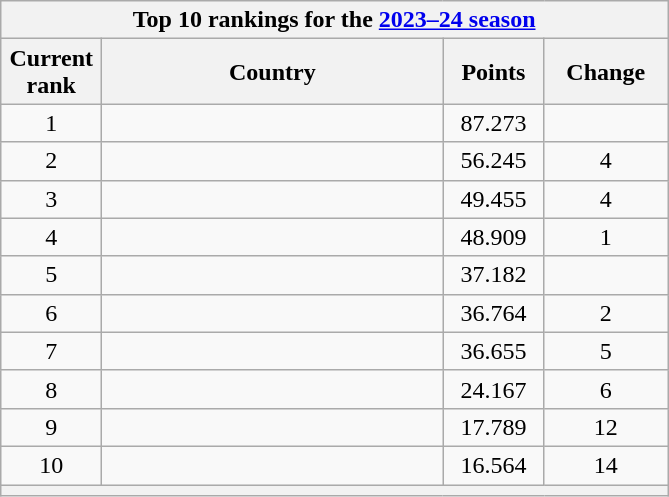<table class="wikitable" style="text-align:center;">
<tr>
<th colspan="4">Top 10 rankings for the <a href='#'>2023–24 season</a></th>
</tr>
<tr>
<th width="60">Current<br>rank</th>
<th width="220">Country</th>
<th width="60">Points</th>
<th width="75">Change</th>
</tr>
<tr>
<td>1</td>
<td align="left"></td>
<td>87.273</td>
<td></td>
</tr>
<tr>
<td>2</td>
<td align="left"></td>
<td>56.245</td>
<td> 4</td>
</tr>
<tr>
<td>3</td>
<td align="left"></td>
<td>49.455</td>
<td> 4</td>
</tr>
<tr>
<td>4</td>
<td align="left"></td>
<td>48.909</td>
<td> 1</td>
</tr>
<tr>
<td>5</td>
<td align="left"></td>
<td>37.182</td>
<td></td>
</tr>
<tr>
<td>6</td>
<td align="left"></td>
<td>36.764</td>
<td> 2</td>
</tr>
<tr>
<td>7</td>
<td align="left"></td>
<td>36.655</td>
<td> 5</td>
</tr>
<tr>
<td>8</td>
<td align="left"></td>
<td>24.167</td>
<td> 6</td>
</tr>
<tr>
<td>9</td>
<td align="left"></td>
<td>17.789</td>
<td> 12</td>
</tr>
<tr>
<td>10</td>
<td align="left"></td>
<td>16.564</td>
<td> 14</td>
</tr>
<tr>
<th colspan="4"></th>
</tr>
</table>
